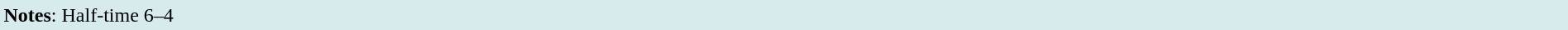<table style="background:#d7ebed; width:100%;">
<tr>
<td><strong>Notes</strong>: Half-time 6–4</td>
</tr>
</table>
